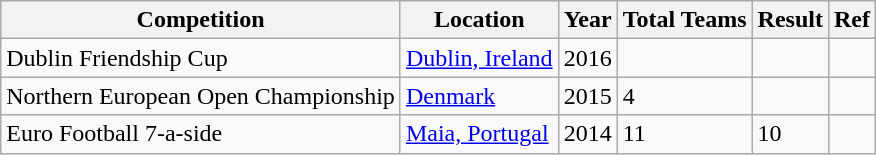<table class="wikitable">
<tr>
<th>Competition</th>
<th>Location</th>
<th>Year</th>
<th>Total Teams</th>
<th>Result</th>
<th>Ref</th>
</tr>
<tr>
<td>Dublin Friendship Cup</td>
<td><a href='#'>Dublin, Ireland</a></td>
<td>2016</td>
<td></td>
<td></td>
<td></td>
</tr>
<tr>
<td>Northern European Open Championship</td>
<td><a href='#'>Denmark</a></td>
<td>2015</td>
<td>4</td>
<td></td>
<td></td>
</tr>
<tr>
<td>Euro Football 7-a-side</td>
<td><a href='#'>Maia, Portugal</a></td>
<td>2014</td>
<td>11</td>
<td>10</td>
<td></td>
</tr>
</table>
